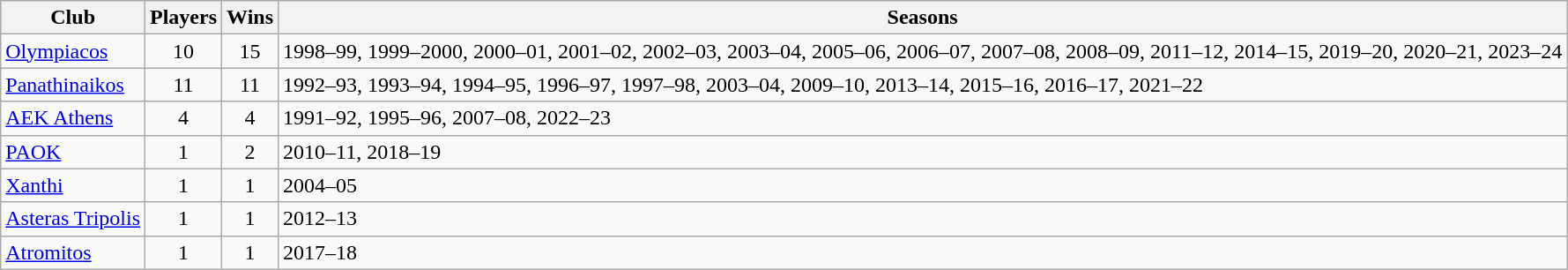<table class="wikitable" style="margin-right: 0;">
<tr text-align:center;">
<th>Club</th>
<th>Players</th>
<th>Wins</th>
<th>Seasons</th>
</tr>
<tr>
<td><a href='#'>Olympiacos</a></td>
<td align="center">10</td>
<td align="center">15</td>
<td>1998–99, 1999–2000, 2000–01, 2001–02, 2002–03, 2003–04, 2005–06, 2006–07, 2007–08, 2008–09, 2011–12, 2014–15, 2019–20, 2020–21, 2023–24</td>
</tr>
<tr>
<td><a href='#'>Panathinaikos</a></td>
<td align="center">11</td>
<td align="center">11</td>
<td>1992–93, 1993–94, 1994–95, 1996–97, 1997–98, 2003–04, 2009–10, 2013–14, 2015–16, 2016–17, 2021–22</td>
</tr>
<tr>
<td><a href='#'>AEK Athens</a></td>
<td align="center">4</td>
<td align="center">4</td>
<td>1991–92, 1995–96, 2007–08, 2022–23</td>
</tr>
<tr>
<td><a href='#'>PAOK</a></td>
<td align="center">1</td>
<td align="center">2</td>
<td>2010–11, 2018–19</td>
</tr>
<tr>
<td><a href='#'>Xanthi</a></td>
<td align="center">1</td>
<td align="center">1</td>
<td>2004–05</td>
</tr>
<tr>
<td><a href='#'>Asteras Tripolis</a></td>
<td align="center">1</td>
<td align="center">1</td>
<td>2012–13</td>
</tr>
<tr>
<td><a href='#'>Atromitos</a></td>
<td align="center">1</td>
<td align="center">1</td>
<td>2017–18</td>
</tr>
</table>
